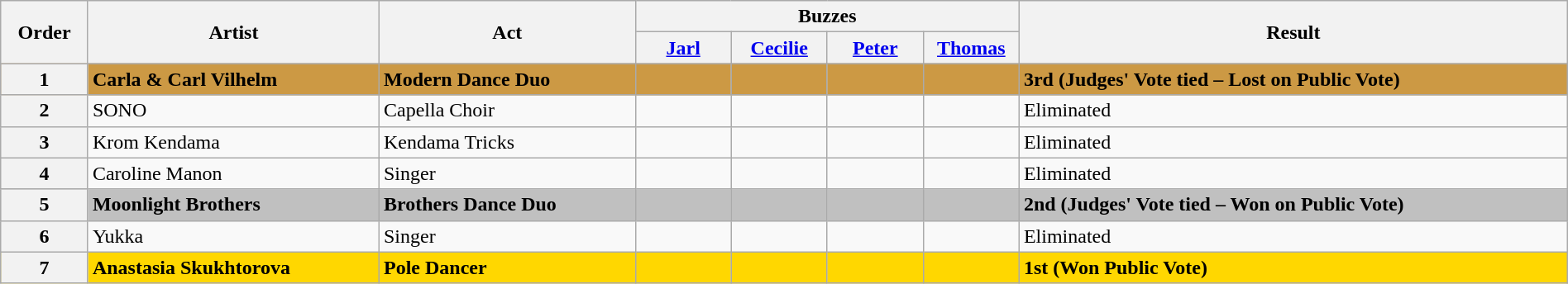<table class="wikitable sortable" width="100%">
<tr>
<th rowspan="2">Order</th>
<th rowspan="2" class="unsortable">Artist</th>
<th rowspan="2" class="unsortable">Act</th>
<th colspan="4" class="unsortable">Buzzes</th>
<th rowspan="2">Result</th>
</tr>
<tr>
<th width="70"><a href='#'>Jarl</a></th>
<th width="70"><a href='#'>Cecilie</a></th>
<th width="70"><a href='#'>Peter</a></th>
<th width="70"><a href='#'>Thomas</a></th>
</tr>
<tr style="background:#c94;">
<th>1</th>
<td><strong>Carla & Carl Vilhelm</strong></td>
<td><strong>Modern Dance Duo</strong></td>
<td></td>
<td align="center"></td>
<td align="center"></td>
<td></td>
<td><strong>3rd (Judges' Vote tied – Lost on Public Vote)</strong></td>
</tr>
<tr>
<th>2</th>
<td>SONO</td>
<td>Capella Choir</td>
<td></td>
<td></td>
<td></td>
<td></td>
<td>Eliminated</td>
</tr>
<tr>
<th>3</th>
<td>Krom Kendama</td>
<td>Kendama Tricks</td>
<td></td>
<td></td>
<td></td>
<td></td>
<td>Eliminated</td>
</tr>
<tr>
<th>4</th>
<td>Caroline Manon </td>
<td>Singer</td>
<td></td>
<td></td>
<td></td>
<td></td>
<td>Eliminated</td>
</tr>
<tr style="background:silver;">
<th>5</th>
<td><strong>Moonlight Brothers</strong></td>
<td><strong>Brothers Dance Duo</strong></td>
<td align="center"></td>
<td></td>
<td></td>
<td align="center"></td>
<td><strong>2nd (Judges' Vote tied – Won on Public Vote)</strong></td>
</tr>
<tr>
<th>6</th>
<td>Yukka</td>
<td>Singer</td>
<td></td>
<td></td>
<td></td>
<td></td>
<td>Eliminated</td>
</tr>
<tr style="background:Gold;">
<th>7</th>
<td><strong>Anastasia Skukhtorova</strong></td>
<td><strong>Pole Dancer</strong></td>
<td></td>
<td></td>
<td></td>
<td></td>
<td><strong>1st (Won Public Vote)</strong></td>
</tr>
</table>
